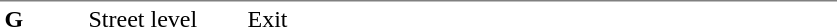<table table border=0 cellspacing=0 cellpadding=3>
<tr>
<td style="border-top:solid 1px gray;" width=50 valign=top><strong>G</strong></td>
<td style="border-top:solid 1px gray;" width=100 valign=top>Street level</td>
<td style="border-top:solid 1px gray;" width=390 valign=top>Exit</td>
</tr>
</table>
